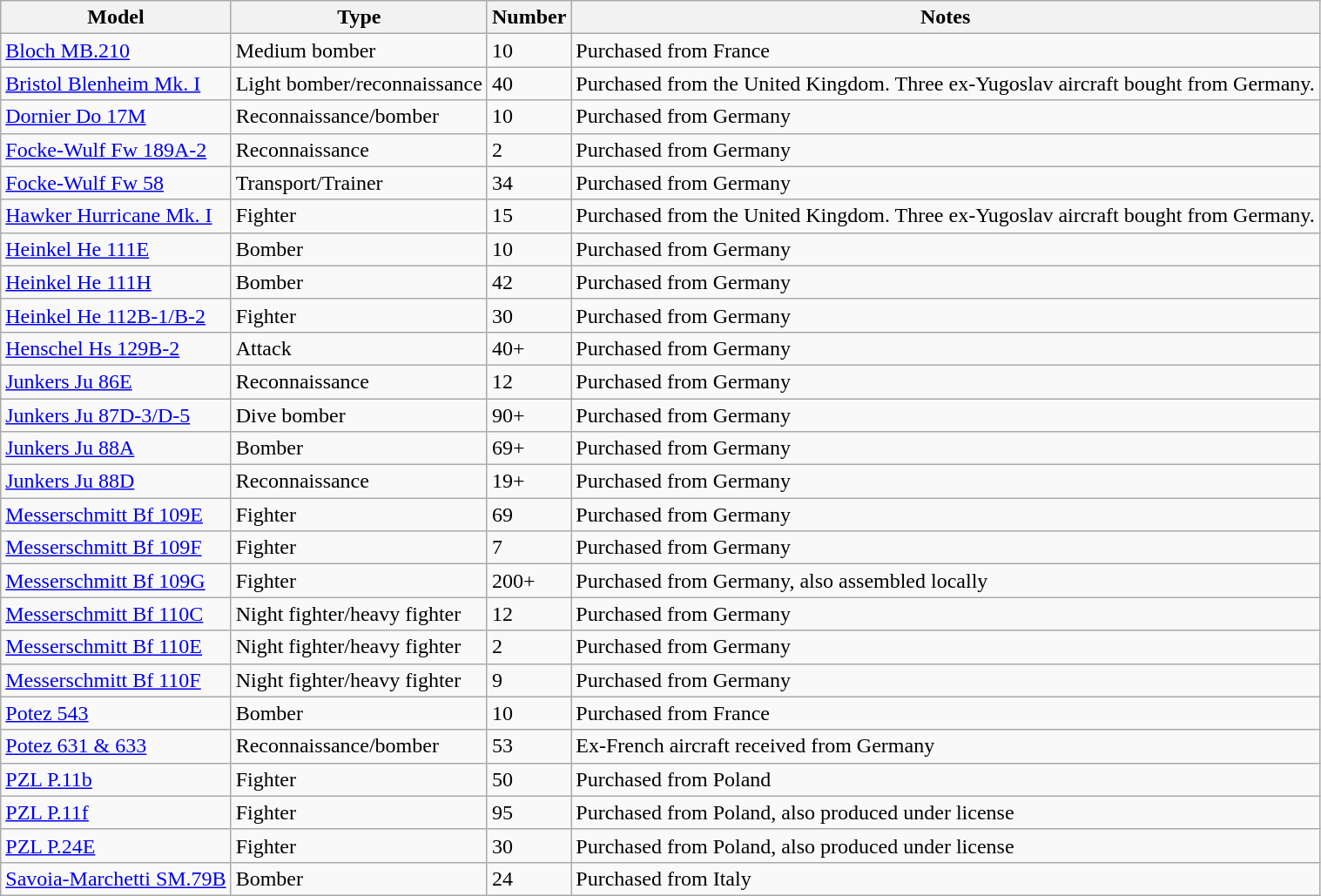<table class="wikitable">
<tr>
<th>Model</th>
<th>Type</th>
<th>Number</th>
<th>Notes</th>
</tr>
<tr>
<td><a href='#'>Bloch MB.210</a></td>
<td>Medium bomber</td>
<td>10</td>
<td>Purchased from France</td>
</tr>
<tr>
<td><a href='#'>Bristol Blenheim Mk. I</a></td>
<td>Light bomber/reconnaissance</td>
<td>40</td>
<td>Purchased from the United Kingdom. Three ex-Yugoslav aircraft bought from Germany.</td>
</tr>
<tr>
<td><a href='#'>Dornier Do 17M</a></td>
<td>Reconnaissance/bomber</td>
<td>10</td>
<td>Purchased from Germany</td>
</tr>
<tr>
<td><a href='#'>Focke-Wulf Fw 189A-2</a></td>
<td>Reconnaissance</td>
<td>2</td>
<td>Purchased from Germany</td>
</tr>
<tr>
<td><a href='#'>Focke-Wulf Fw 58</a></td>
<td>Transport/Trainer</td>
<td>34</td>
<td>Purchased from Germany</td>
</tr>
<tr>
<td><a href='#'>Hawker Hurricane Mk. I</a></td>
<td>Fighter</td>
<td>15</td>
<td>Purchased from the United Kingdom. Three ex-Yugoslav aircraft bought from Germany.</td>
</tr>
<tr>
<td><a href='#'>Heinkel He 111E</a></td>
<td>Bomber</td>
<td>10</td>
<td>Purchased from Germany</td>
</tr>
<tr>
<td><a href='#'>Heinkel He 111H</a></td>
<td>Bomber</td>
<td>42</td>
<td>Purchased from Germany</td>
</tr>
<tr>
<td><a href='#'>Heinkel He 112B-1/B-2</a></td>
<td>Fighter</td>
<td>30</td>
<td>Purchased from Germany</td>
</tr>
<tr>
<td><a href='#'>Henschel Hs 129B-2</a></td>
<td>Attack</td>
<td>40+</td>
<td>Purchased from Germany</td>
</tr>
<tr>
<td><a href='#'>Junkers Ju 86E</a></td>
<td>Reconnaissance</td>
<td>12</td>
<td>Purchased from Germany</td>
</tr>
<tr>
<td><a href='#'>Junkers Ju 87D-3/D-5</a></td>
<td>Dive bomber</td>
<td>90+</td>
<td>Purchased from Germany</td>
</tr>
<tr>
<td><a href='#'>Junkers Ju 88A</a></td>
<td>Bomber</td>
<td>69+</td>
<td>Purchased from Germany</td>
</tr>
<tr>
<td><a href='#'>Junkers Ju 88D</a></td>
<td>Reconnaissance</td>
<td>19+</td>
<td>Purchased from Germany</td>
</tr>
<tr>
<td><a href='#'>Messerschmitt Bf 109E</a></td>
<td>Fighter</td>
<td>69</td>
<td>Purchased from Germany</td>
</tr>
<tr>
<td><a href='#'>Messerschmitt Bf 109F</a></td>
<td>Fighter</td>
<td>7</td>
<td>Purchased from Germany</td>
</tr>
<tr>
<td><a href='#'>Messerschmitt Bf 109G</a></td>
<td>Fighter</td>
<td>200+</td>
<td>Purchased from Germany, also assembled locally</td>
</tr>
<tr>
<td><a href='#'>Messerschmitt Bf 110C</a></td>
<td>Night fighter/heavy fighter</td>
<td>12</td>
<td>Purchased from Germany</td>
</tr>
<tr>
<td><a href='#'>Messerschmitt Bf 110E</a></td>
<td>Night fighter/heavy fighter</td>
<td>2</td>
<td>Purchased from Germany</td>
</tr>
<tr>
<td><a href='#'>Messerschmitt Bf 110F</a></td>
<td>Night fighter/heavy fighter</td>
<td>9</td>
<td>Purchased from Germany</td>
</tr>
<tr>
<td><a href='#'>Potez 543</a></td>
<td>Bomber</td>
<td>10</td>
<td>Purchased from France</td>
</tr>
<tr>
<td><a href='#'>Potez 631 & 633</a></td>
<td>Reconnaissance/bomber</td>
<td>53</td>
<td>Ex-French aircraft received from Germany</td>
</tr>
<tr>
<td><a href='#'>PZL P.11b</a></td>
<td>Fighter</td>
<td>50</td>
<td>Purchased from Poland</td>
</tr>
<tr>
<td><a href='#'>PZL P.11f</a></td>
<td>Fighter</td>
<td>95</td>
<td>Purchased from Poland, also produced under license</td>
</tr>
<tr>
<td><a href='#'>PZL P.24E</a></td>
<td>Fighter</td>
<td>30</td>
<td>Purchased from Poland, also produced under license</td>
</tr>
<tr>
<td><a href='#'>Savoia-Marchetti SM.79B</a></td>
<td>Bomber</td>
<td>24</td>
<td>Purchased from Italy</td>
</tr>
</table>
